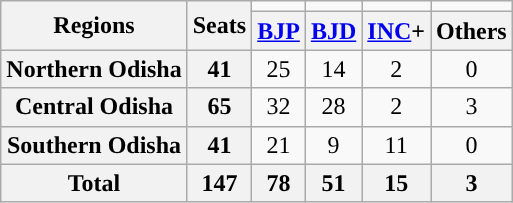<table class="wikitable sortable" align="right" style="text-align:center;">
<tr>
<th rowspan="2">Regions</th>
<th rowspan="2">Seats</th>
<td></td>
<td></td>
<td></td>
<td></td>
</tr>
<tr>
<th><a href='#'>BJP</a></th>
<th><a href='#'>BJD</a></th>
<th><a href='#'>INC</a>+</th>
<th>Others</th>
</tr>
<tr>
<th>Northern Odisha</th>
<th>41</th>
<td style="background:">25</td>
<td>14</td>
<td>2</td>
<td>0</td>
</tr>
<tr>
<th>Central Odisha</th>
<th>65</th>
<td style="background:">32</td>
<td>28</td>
<td>2</td>
<td>3</td>
</tr>
<tr>
<th>Southern Odisha</th>
<th>41</th>
<td style="background:">21</td>
<td>9</td>
<td>11</td>
<td>0</td>
</tr>
<tr>
<th>Total</th>
<th>147</th>
<th>78</th>
<th>51</th>
<th>15</th>
<th>3</th>
</tr>
</table>
